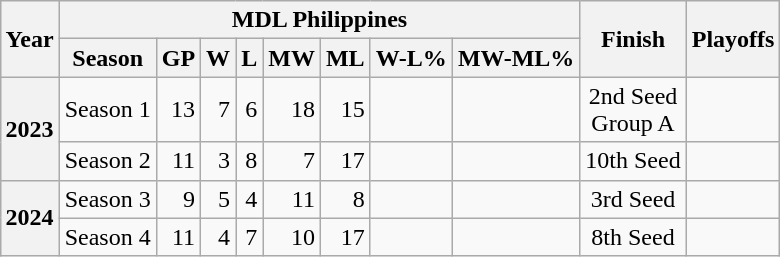<table class="wikitable" style="margin-left: auto; margin-right: auto;">
<tr>
<th rowspan="2">Year</th>
<th colspan="8">MDL Philippines</th>
<th rowspan="2">Finish</th>
<th rowspan="2">Playoffs</th>
</tr>
<tr>
<th>Season</th>
<th>GP</th>
<th>W</th>
<th>L</th>
<th>MW</th>
<th>ML</th>
<th>W-L%</th>
<th>MW-ML%</th>
</tr>
<tr>
<th rowspan="2">2023</th>
<td>Season 1</td>
<td style="text-align:right;">13</td>
<td style="text-align:right;">7</td>
<td style="text-align:right;">6</td>
<td style="text-align:right;">18</td>
<td style="text-align:right;">15</td>
<td style="text-align:right;"></td>
<td style="text-align:right;"></td>
<td style="text-align:center;">2nd Seed <br> Group A</td>
<td></td>
</tr>
<tr>
<td>Season 2</td>
<td style="text-align:right;">11</td>
<td style="text-align:right;">3</td>
<td style="text-align:right;">8</td>
<td style="text-align:right;">7</td>
<td style="text-align:right;">17</td>
<td style="text-align:right;"></td>
<td style="text-align:right;"></td>
<td style="text-align:center;">10th Seed</td>
<td></td>
</tr>
<tr>
<th rowspan="2">2024</th>
<td>Season 3</td>
<td style="text-align:right;">9</td>
<td style="text-align:right;">5</td>
<td style="text-align:right;">4</td>
<td style="text-align:right;">11</td>
<td style="text-align:right;">8</td>
<td style="text-align:right;"></td>
<td style="text-align:right;"></td>
<td style="text-align:center;">3rd Seed</td>
<td></td>
</tr>
<tr>
<td>Season 4</td>
<td style="text-align:right;">11</td>
<td style="text-align:right;">4</td>
<td style="text-align:right;">7</td>
<td style="text-align:right;">10</td>
<td style="text-align:right;">17</td>
<td style="text-align:right;"></td>
<td style="text-align:right;"></td>
<td style="text-align:center;">8th Seed</td>
<td></td>
</tr>
</table>
